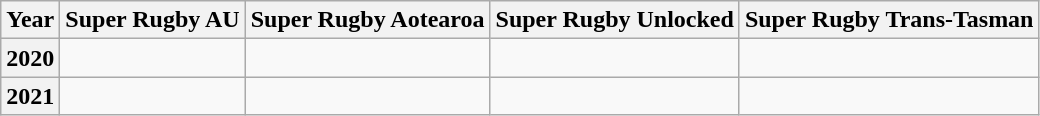<table class="wikitable">
<tr>
<th>Year</th>
<th>Super Rugby AU</th>
<th>Super Rugby Aotearoa</th>
<th>Super Rugby Unlocked</th>
<th>Super Rugby Trans-Tasman</th>
</tr>
<tr>
<th>2020</th>
<td></td>
<td></td>
<td></td>
<td></td>
</tr>
<tr>
<th>2021</th>
<td></td>
<td></td>
<td></td>
<td></td>
</tr>
</table>
